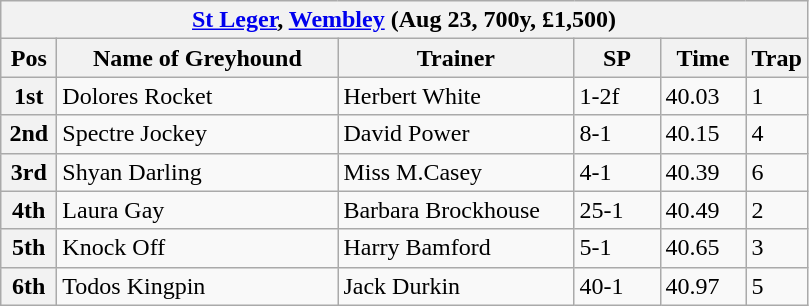<table class="wikitable">
<tr>
<th colspan="6"><a href='#'>St Leger</a>, <a href='#'>Wembley</a> (Aug 23, 700y, £1,500)</th>
</tr>
<tr>
<th width=30>Pos</th>
<th width=180>Name of Greyhound</th>
<th width=150>Trainer</th>
<th width=50>SP</th>
<th width=50>Time</th>
<th width=30>Trap</th>
</tr>
<tr>
<th>1st</th>
<td>Dolores Rocket</td>
<td>Herbert White</td>
<td>1-2f</td>
<td>40.03</td>
<td>1</td>
</tr>
<tr>
<th>2nd</th>
<td>Spectre Jockey</td>
<td>David Power</td>
<td>8-1</td>
<td>40.15</td>
<td>4</td>
</tr>
<tr>
<th>3rd</th>
<td>Shyan Darling</td>
<td>Miss M.Casey</td>
<td>4-1</td>
<td>40.39</td>
<td>6</td>
</tr>
<tr>
<th>4th</th>
<td>Laura Gay</td>
<td>Barbara Brockhouse</td>
<td>25-1</td>
<td>40.49</td>
<td>2</td>
</tr>
<tr>
<th>5th</th>
<td>Knock Off</td>
<td>Harry Bamford</td>
<td>5-1</td>
<td>40.65</td>
<td>3</td>
</tr>
<tr>
<th>6th</th>
<td>Todos Kingpin</td>
<td>Jack Durkin</td>
<td>40-1</td>
<td>40.97</td>
<td>5</td>
</tr>
</table>
